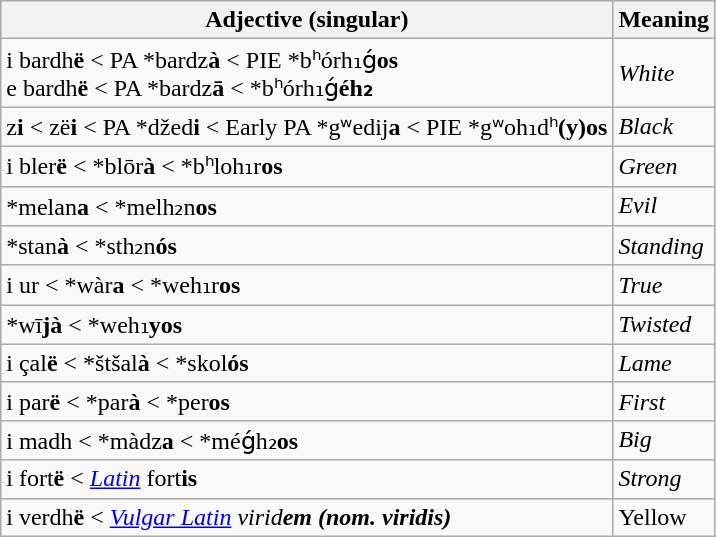<table class="wikitable sortable">
<tr>
<th>Adjective (singular)</th>
<th>Meaning</th>
</tr>
<tr>
<td>i bardh<strong>ë</strong> < PA *bardz<strong>à</strong> < PIE *bʰórh₁ǵ<strong>os</strong><br>e bardh<strong>ë</strong> < PA *bardz<strong>ā</strong> < *bʰórh₁ǵ<strong>éh₂</strong></td>
<td><em>White</em></td>
</tr>
<tr>
<td>z<strong>i</strong> < zë<strong>i</strong> < PA *džed<strong>i</strong> < Early PA *gʷedij<strong>a</strong> < PIE *gʷoh₁dʰ<strong>(y)os</strong></td>
<td><em>Black</em></td>
</tr>
<tr>
<td>i bler<strong>ë</strong> < *blōr<strong>à</strong> < *bʰloh₁r<strong>os</strong></td>
<td><em>Green</em></td>
</tr>
<tr>
<td>*melan<strong>a</strong> < *melh₂n<strong>os</strong></td>
<td><em>Evil</em></td>
</tr>
<tr>
<td>*stan<strong>à</strong> < *sth₂n<strong>ós</strong></td>
<td><em>Standing</em></td>
</tr>
<tr>
<td>i ur < *wàr<strong>a</strong> < *weh₁r<strong>os</strong></td>
<td><em>True</em></td>
</tr>
<tr>
<td>*wī<strong>jà</strong> < *weh₁<strong>yos</strong></td>
<td><em>Twisted</em></td>
</tr>
<tr>
<td>i çal<strong>ë</strong> < *štšal<strong>à</strong> < *skol<strong>ós</strong></td>
<td><em>Lame</em></td>
</tr>
<tr>
<td>i par<strong>ë</strong> < *par<strong>à</strong> < *per<strong>os</strong></td>
<td><em>First</em></td>
</tr>
<tr>
<td>i madh < *màdz<strong>a</strong> < *méǵh₂<strong>os</strong></td>
<td><em>Big</em></td>
</tr>
<tr>
<td>i fort<strong>ë</strong> < <em><a href='#'>Latin</a></em> fort<strong>is</strong></td>
<td><em>Strong</em></td>
</tr>
<tr>
<td>i verdh<strong>ë</strong> < <em><a href='#'>Vulgar Latin</a></em> <em>virid<strong>em<strong><em> (nom. </em>viridis<em>)</td>
<td></em>Yellow<em></td>
</tr>
</table>
